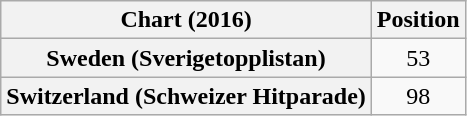<table class="wikitable plainrowheaders" style="text-align:center">
<tr>
<th scope="col">Chart (2016)</th>
<th scope="col">Position</th>
</tr>
<tr>
<th scope="row">Sweden (Sverigetopplistan)</th>
<td>53</td>
</tr>
<tr>
<th scope="row">Switzerland (Schweizer Hitparade)</th>
<td>98</td>
</tr>
</table>
